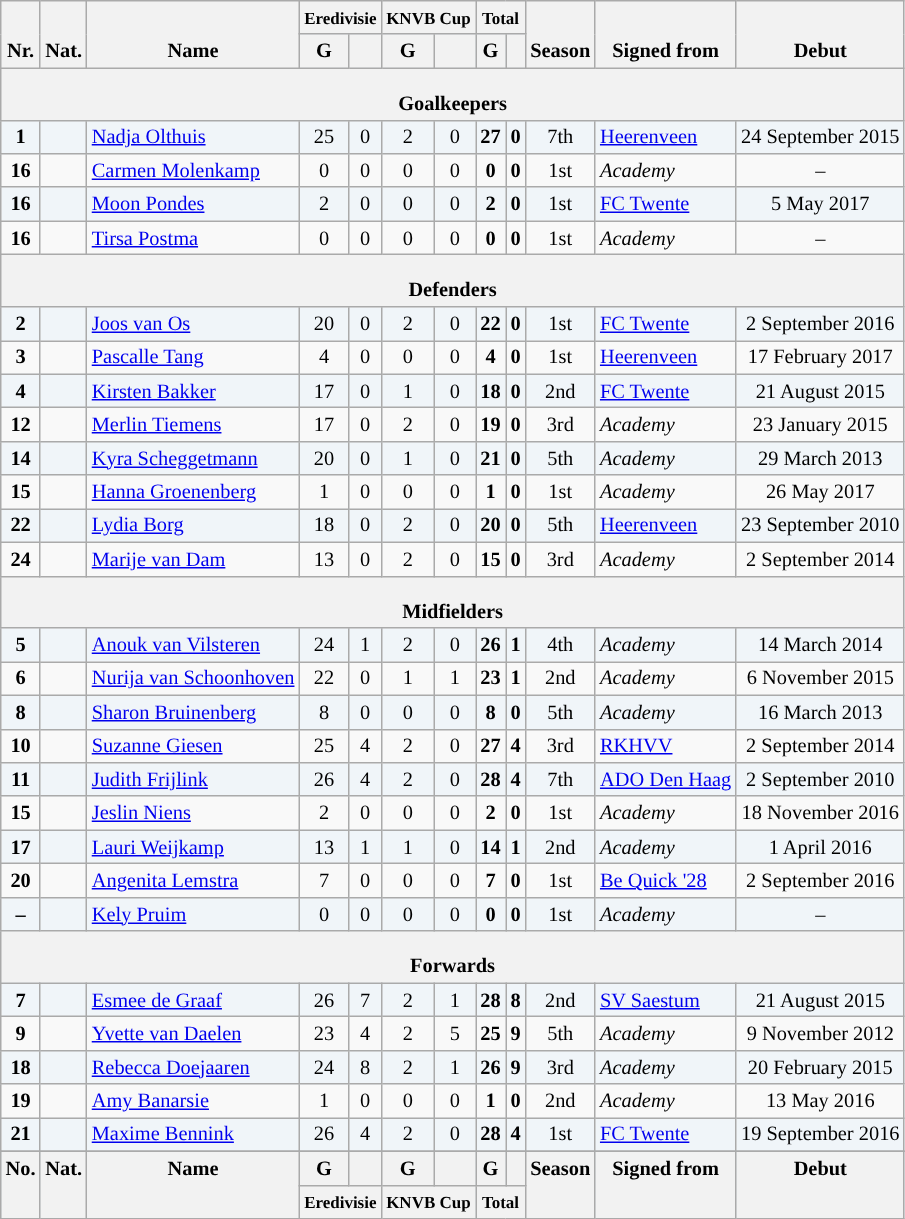<table class="wikitable" style="font-size:85%; text-align: center;">
<tr>
<th rowspan="2" valign="bottom">Nr.</th>
<th rowspan="2" valign="bottom">Nat.</th>
<th rowspan="2" valign="bottom">Name</th>
<th colspan="2"><small>Eredivisie</small></th>
<th colspan="2"><small>KNVB Cup</small></th>
<th colspan="2"><small>Total</small></th>
<th rowspan="2" valign="bottom">Season</th>
<th rowspan="2" valign="bottom">Signed from</th>
<th rowspan="2" valign="bottom">Debut</th>
</tr>
<tr bgcolor="#D7E5EF">
<th>G</th>
<th></th>
<th>G</th>
<th></th>
<th>G</th>
<th></th>
</tr>
<tr>
<th colspan="14" align="left" style="padding-top:15px;">Goalkeepers</th>
</tr>
<tr bgcolor="#F0F5F9">
<td><strong>1</strong></td>
<td></td>
<td align=left><a href='#'>Nadja Olthuis</a></td>
<td>25</td>
<td>0</td>
<td>2</td>
<td>0</td>
<td><strong>27</strong></td>
<td><strong>0</strong></td>
<td>7th</td>
<td align="left"> <a href='#'>Heerenveen</a></td>
<td>24 September 2015</td>
</tr>
<tr>
<td><strong>16</strong></td>
<td></td>
<td align=left><a href='#'>Carmen Molenkamp</a></td>
<td>0</td>
<td>0</td>
<td>0</td>
<td>0</td>
<td><strong>0</strong></td>
<td><strong>0</strong></td>
<td>1st</td>
<td align="left"><em>Academy</em></td>
<td>–</td>
</tr>
<tr bgcolor="#F0F5F9">
<td><strong>16</strong></td>
<td></td>
<td align=left><a href='#'>Moon Pondes</a></td>
<td>2</td>
<td>0</td>
<td>0</td>
<td>0</td>
<td><strong>2</strong></td>
<td><strong>0</strong></td>
<td>1st</td>
<td align="left"> <a href='#'>FC Twente</a></td>
<td>5 May 2017</td>
</tr>
<tr>
<td><strong>16</strong></td>
<td></td>
<td align=left><a href='#'>Tirsa Postma</a></td>
<td>0</td>
<td>0</td>
<td>0</td>
<td>0</td>
<td><strong>0</strong></td>
<td><strong>0</strong></td>
<td>1st</td>
<td align="left"><em>Academy</em></td>
<td>–</td>
</tr>
<tr>
<th colspan="14" align="left" style="padding-top:15px;">Defenders</th>
</tr>
<tr bgcolor="#F0F5F9">
<td><strong>2</strong></td>
<td></td>
<td align=left><a href='#'>Joos van Os</a></td>
<td>20</td>
<td>0</td>
<td>2</td>
<td>0</td>
<td><strong>22</strong></td>
<td><strong>0</strong></td>
<td>1st</td>
<td align="left"> <a href='#'>FC Twente</a></td>
<td>2 September 2016</td>
</tr>
<tr>
<td><strong>3</strong></td>
<td></td>
<td align=left><a href='#'>Pascalle Tang</a></td>
<td>4</td>
<td>0</td>
<td>0</td>
<td>0</td>
<td><strong>4</strong></td>
<td><strong>0</strong></td>
<td>1st</td>
<td align="left"> <a href='#'>Heerenveen</a></td>
<td>17 February 2017</td>
</tr>
<tr bgcolor="#F0F5F9">
<td><strong>4</strong></td>
<td></td>
<td align=left><a href='#'>Kirsten Bakker</a></td>
<td>17</td>
<td>0</td>
<td>1</td>
<td>0</td>
<td><strong>18</strong></td>
<td><strong>0</strong></td>
<td>2nd</td>
<td align="left"> <a href='#'>FC Twente</a></td>
<td>21 August 2015</td>
</tr>
<tr>
<td><strong>12</strong></td>
<td></td>
<td align=left><a href='#'>Merlin Tiemens</a></td>
<td>17</td>
<td>0</td>
<td>2</td>
<td>0</td>
<td><strong>19</strong></td>
<td><strong>0</strong></td>
<td>3rd</td>
<td align="left"><em>Academy</em></td>
<td>23 January 2015</td>
</tr>
<tr bgcolor="#F0F5F9">
<td><strong>14</strong></td>
<td></td>
<td align=left><a href='#'>Kyra Scheggetmann</a></td>
<td>20</td>
<td>0</td>
<td>1</td>
<td>0</td>
<td><strong>21</strong></td>
<td><strong>0</strong></td>
<td>5th</td>
<td align="left"><em>Academy</em></td>
<td>29 March 2013</td>
</tr>
<tr>
<td><strong>15</strong></td>
<td></td>
<td align=left><a href='#'>Hanna Groenenberg</a></td>
<td>1</td>
<td>0</td>
<td>0</td>
<td>0</td>
<td><strong>1</strong></td>
<td><strong>0</strong></td>
<td>1st</td>
<td align="left"><em>Academy</em></td>
<td>26 May 2017</td>
</tr>
<tr bgcolor="#F0F5F9">
<td><strong>22</strong></td>
<td></td>
<td align=left><a href='#'>Lydia Borg</a></td>
<td>18</td>
<td>0</td>
<td>2</td>
<td>0</td>
<td><strong>20</strong></td>
<td><strong>0</strong></td>
<td>5th</td>
<td align="left"> <a href='#'>Heerenveen</a></td>
<td>23 September 2010</td>
</tr>
<tr>
<td><strong>24</strong></td>
<td></td>
<td align=left><a href='#'>Marije van Dam</a></td>
<td>13</td>
<td>0</td>
<td>2</td>
<td>0</td>
<td><strong>15</strong></td>
<td><strong>0</strong></td>
<td>3rd</td>
<td align="left"><em>Academy</em></td>
<td>2 September 2014</td>
</tr>
<tr>
<th colspan="14" align="left" style="padding-top:15px;">Midfielders</th>
</tr>
<tr bgcolor="#F0F5F9">
<td><strong>5</strong></td>
<td></td>
<td align=left><a href='#'>Anouk van Vilsteren</a></td>
<td>24</td>
<td>1</td>
<td>2</td>
<td>0</td>
<td><strong>26</strong></td>
<td><strong>1</strong></td>
<td>4th</td>
<td align="left"><em>Academy</em></td>
<td>14 March 2014</td>
</tr>
<tr>
<td><strong>6</strong></td>
<td></td>
<td align=left><a href='#'>Nurija van Schoonhoven</a></td>
<td>22</td>
<td>0</td>
<td>1</td>
<td>1</td>
<td><strong>23</strong></td>
<td><strong>1</strong></td>
<td>2nd</td>
<td align="left"><em>Academy</em></td>
<td>6 November 2015</td>
</tr>
<tr bgcolor="#F0F5F9">
<td><strong>8</strong></td>
<td></td>
<td align=left><a href='#'>Sharon Bruinenberg</a></td>
<td>8</td>
<td>0</td>
<td>0</td>
<td>0</td>
<td><strong>8</strong></td>
<td><strong>0</strong></td>
<td>5th</td>
<td align="left"><em>Academy</em></td>
<td>16 March 2013</td>
</tr>
<tr>
<td><strong>10</strong></td>
<td></td>
<td align=left><a href='#'>Suzanne Giesen</a></td>
<td>25</td>
<td>4</td>
<td>2</td>
<td>0</td>
<td><strong>27</strong></td>
<td><strong>4</strong></td>
<td>3rd</td>
<td align="left"> <a href='#'>RKHVV</a></td>
<td>2 September 2014</td>
</tr>
<tr bgcolor="#F0F5F9">
<td><strong>11</strong></td>
<td></td>
<td align=left><a href='#'>Judith Frijlink</a></td>
<td>26</td>
<td>4</td>
<td>2</td>
<td>0</td>
<td><strong>28</strong></td>
<td><strong>4</strong></td>
<td>7th</td>
<td align="left"> <a href='#'>ADO Den Haag</a></td>
<td>2 September 2010</td>
</tr>
<tr>
<td><strong>15</strong></td>
<td></td>
<td align=left><a href='#'>Jeslin Niens</a></td>
<td>2</td>
<td>0</td>
<td>0</td>
<td>0</td>
<td><strong>2</strong></td>
<td><strong>0</strong></td>
<td>1st</td>
<td align="left"><em>Academy</em></td>
<td>18 November 2016</td>
</tr>
<tr bgcolor="#F0F5F9">
<td><strong>17</strong></td>
<td></td>
<td align=left><a href='#'>Lauri Weijkamp</a></td>
<td>13</td>
<td>1</td>
<td>1</td>
<td>0</td>
<td><strong>14</strong></td>
<td><strong>1</strong></td>
<td>2nd</td>
<td align="left"><em>Academy</em></td>
<td>1 April 2016</td>
</tr>
<tr>
<td><strong>20</strong></td>
<td></td>
<td align=left><a href='#'>Angenita Lemstra</a></td>
<td>7</td>
<td>0</td>
<td>0</td>
<td>0</td>
<td><strong>7</strong></td>
<td><strong>0</strong></td>
<td>1st</td>
<td align="left"> <a href='#'>Be Quick '28</a></td>
<td>2 September 2016</td>
</tr>
<tr bgcolor="#F0F5F9">
<td><strong>–</strong></td>
<td></td>
<td align=left><a href='#'>Kely Pruim</a></td>
<td>0</td>
<td>0</td>
<td>0</td>
<td>0</td>
<td><strong>0</strong></td>
<td><strong>0</strong></td>
<td>1st</td>
<td align="left"><em>Academy</em></td>
<td>–</td>
</tr>
<tr>
<th colspan="14" align="left" style="padding-top:15px;">Forwards</th>
</tr>
<tr bgcolor="#F0F5F9">
<td><strong>7</strong></td>
<td></td>
<td align=left><a href='#'>Esmee de Graaf</a></td>
<td>26</td>
<td>7</td>
<td>2</td>
<td>1</td>
<td><strong>28</strong></td>
<td><strong>8</strong></td>
<td>2nd</td>
<td align="left"> <a href='#'>SV Saestum</a></td>
<td>21 August 2015</td>
</tr>
<tr>
<td><strong>9</strong></td>
<td></td>
<td align=left><a href='#'>Yvette van Daelen</a></td>
<td>23</td>
<td>4</td>
<td>2</td>
<td>5</td>
<td><strong>25</strong></td>
<td><strong>9</strong></td>
<td>5th</td>
<td align="left"><em>Academy</em></td>
<td>9 November 2012</td>
</tr>
<tr bgcolor="#F0F5F9">
<td><strong>18</strong></td>
<td></td>
<td align=left><a href='#'>Rebecca Doejaaren</a></td>
<td>24</td>
<td>8</td>
<td>2</td>
<td>1</td>
<td><strong>26</strong></td>
<td><strong>9</strong></td>
<td>3rd</td>
<td align="left"><em>Academy</em></td>
<td>20 February 2015</td>
</tr>
<tr>
<td><strong>19</strong></td>
<td></td>
<td align=left><a href='#'>Amy Banarsie</a></td>
<td>1</td>
<td>0</td>
<td>0</td>
<td>0</td>
<td><strong>1</strong></td>
<td><strong>0</strong></td>
<td>2nd</td>
<td align="left"><em>Academy</em></td>
<td>13 May 2016</td>
</tr>
<tr bgcolor="#F0F5F9">
<td><strong>21</strong></td>
<td></td>
<td align=left><a href='#'>Maxime Bennink</a></td>
<td>26</td>
<td>4</td>
<td>2</td>
<td>0</td>
<td><strong>28</strong></td>
<td><strong>4</strong></td>
<td>1st</td>
<td align="left"> <a href='#'>FC Twente</a></td>
<td>19 September 2016</td>
</tr>
<tr bgcolor="#F0F5F9">
</tr>
<tr bgcolor="#D7E5EF">
<th rowspan="2" valign="top">No.</th>
<th rowspan="2" valign="top">Nat.</th>
<th rowspan="2" valign="top">Name</th>
<th>G</th>
<th></th>
<th>G</th>
<th></th>
<th>G</th>
<th></th>
<th rowspan="2" valign="top">Season</th>
<th rowspan="2" valign="top">Signed from</th>
<th rowspan="2" valign="top">Debut</th>
</tr>
<tr bgcolor="#D7E5EF">
<th colspan="2"><small>Eredivisie</small></th>
<th colspan="2"><small>KNVB Cup</small></th>
<th colspan="2"><small>Total</small></th>
</tr>
</table>
